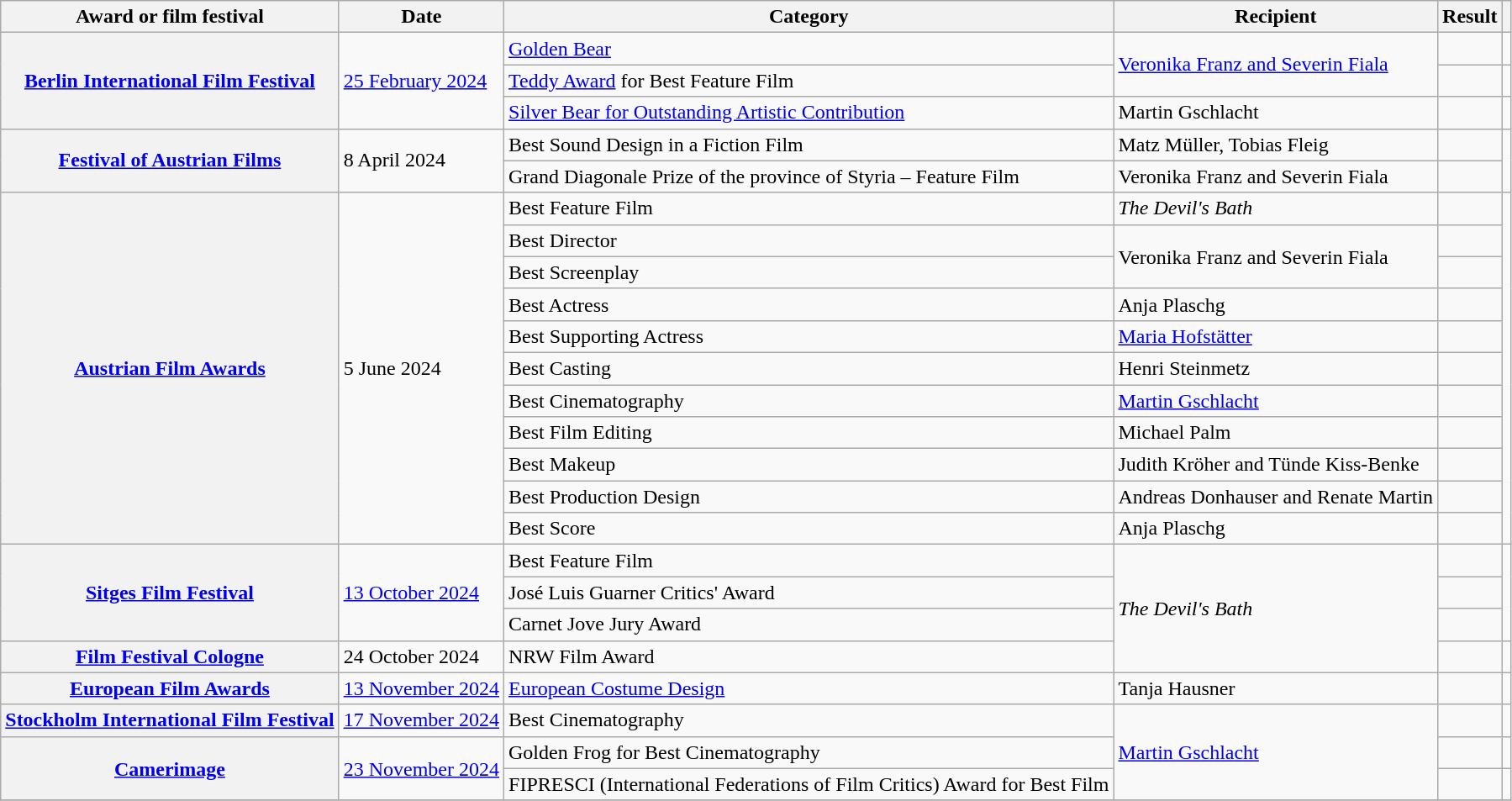<table class="wikitable sortable plainrowheaders">
<tr>
<th>Award or film festival</th>
<th>Date</th>
<th>Category</th>
<th>Recipient</th>
<th>Result</th>
<th></th>
</tr>
<tr>
<th scope="row" rowspan=3><a href='#'>Berlin International Film Festival</a></th>
<td rowspan=3><a href='#'>25 February 2024</a></td>
<td><a href='#'>Golden Bear</a></td>
<td rowspan=2><a href='#'>Veronika Franz and Severin Fiala</a></td>
<td></td>
<td align="center" rowspan="1"></td>
</tr>
<tr>
<td><a href='#'>Teddy Award</a> for Best Feature Film</td>
<td></td>
<td align="center" rowspan="1"></td>
</tr>
<tr>
<td><a href='#'>Silver Bear for Outstanding Artistic Contribution</a></td>
<td>Martin Gschlacht</td>
<td></td>
<td align="center" rowspan="1"></td>
</tr>
<tr>
<th scope="row" rowspan="2"><a href='#'>Festival of Austrian Films</a></th>
<td rowspan="2">8 April 2024</td>
<td>Best Sound Design in a Fiction Film</td>
<td>Matz Müller, Tobias Fleig</td>
<td></td>
<td align="center" rowspan="2"></td>
</tr>
<tr>
<td>Grand Diagonale Prize of the province of Styria – Feature Film</td>
<td>Veronika Franz and Severin Fiala</td>
<td></td>
</tr>
<tr>
<th rowspan="11" scope="row"><a href='#'>Austrian Film Awards</a></th>
<td rowspan="11">5 June 2024</td>
<td>Best Feature Film</td>
<td><em>The Devil's Bath</em></td>
<td></td>
<td rowspan="11" align="center"></td>
</tr>
<tr>
<td>Best Director</td>
<td rowspan="2">Veronika Franz and Severin Fiala</td>
<td></td>
</tr>
<tr>
<td>Best Screenplay</td>
<td></td>
</tr>
<tr>
<td>Best Actress</td>
<td>Anja Plaschg</td>
<td></td>
</tr>
<tr>
<td>Best Supporting Actress</td>
<td><a href='#'>Maria Hofstätter</a></td>
<td></td>
</tr>
<tr>
<td>Best Casting</td>
<td>Henri Steinmetz</td>
<td></td>
</tr>
<tr>
<td>Best Cinematography</td>
<td><a href='#'>Martin Gschlacht</a></td>
<td></td>
</tr>
<tr>
<td>Best Film Editing</td>
<td>Michael Palm</td>
<td></td>
</tr>
<tr>
<td>Best Makeup</td>
<td>Judith Kröher and Tünde Kiss-Benke</td>
<td></td>
</tr>
<tr>
<td>Best Production Design</td>
<td>Andreas Donhauser and Renate Martin</td>
<td></td>
</tr>
<tr>
<td>Best Score</td>
<td>Anja Plaschg</td>
<td></td>
</tr>
<tr>
<th rowspan="3" scope="row"><a href='#'>Sitges Film Festival</a></th>
<td rowspan="3"><a href='#'>13 October 2024</a></td>
<td>Best Feature Film</td>
<td rowspan="4"><em>The Devil's Bath</em></td>
<td></td>
<td rowspan="3" align="center"></td>
</tr>
<tr>
<td>José Luis Guarner Critics' Award</td>
<td></td>
</tr>
<tr>
<td>Carnet Jove Jury Award</td>
<td></td>
</tr>
<tr>
<th rowspan="1" scope="row"><a href='#'>Film Festival Cologne</a></th>
<td>24 October 2024</td>
<td>NRW Film Award</td>
<td></td>
<td align="center"></td>
</tr>
<tr>
<th scope="row"><a href='#'>European Film Awards</a></th>
<td><a href='#'>13 November 2024</a></td>
<td><a href='#'>European Costume Design</a></td>
<td>Tanja Hausner</td>
<td></td>
<td align="center"></td>
</tr>
<tr>
<th scope="row"><a href='#'>Stockholm International Film Festival</a></th>
<td><a href='#'>17 November 2024</a></td>
<td>Best Cinematography</td>
<td rowspan=3><a href='#'>Martin Gschlacht</a></td>
<td></td>
<td align="center"></td>
</tr>
<tr>
<th scope="row" rowspan=2><a href='#'>Camerimage</a></th>
<td rowspan=2><a href='#'>23 November 2024</a></td>
<td>Golden Frog for Best Cinematography</td>
<td></td>
<td align="center"></td>
</tr>
<tr>
<td>FIPRESCI (International Federations of Film Critics) Award for Best Film</td>
<td></td>
<td align="center" rowspan=1></td>
</tr>
<tr>
</tr>
</table>
